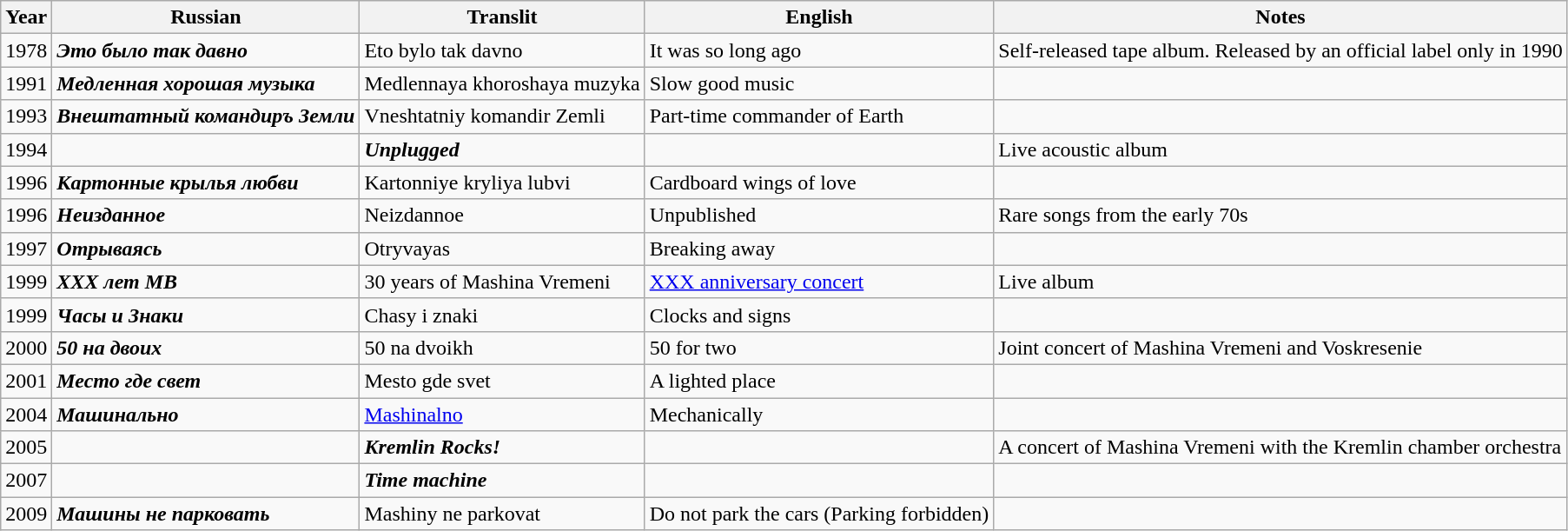<table class="wikitable">
<tr>
<th>Year</th>
<th>Russian</th>
<th>Translit</th>
<th>English</th>
<th>Notes</th>
</tr>
<tr>
<td>1978</td>
<td><strong><em>Это было так давно</em></strong></td>
<td>Eto bylo tak davno</td>
<td>It was so long ago</td>
<td>Self-released tape album. Released by an official label only in 1990</td>
</tr>
<tr>
<td>1991</td>
<td><strong><em>Медленная хорошая музыка</em></strong></td>
<td>Medlennaya khoroshaya muzyka</td>
<td>Slow good music</td>
<td></td>
</tr>
<tr>
<td>1993</td>
<td><strong><em>Внештатный командиръ Земли</em></strong></td>
<td>Vneshtatniy komandir Zemli</td>
<td>Part-time commander of Earth</td>
<td></td>
</tr>
<tr>
<td>1994</td>
<td></td>
<td><strong><em>Unplugged</em></strong></td>
<td></td>
<td>Live acoustic album</td>
</tr>
<tr>
<td>1996</td>
<td><strong><em>Картонные крылья любви</em></strong></td>
<td>Kartonniye kryliya lubvi</td>
<td>Cardboard wings of love</td>
<td></td>
</tr>
<tr>
<td>1996</td>
<td><strong><em>Неизданное</em></strong></td>
<td>Neizdannoe</td>
<td>Unpublished</td>
<td>Rare songs from the early 70s</td>
</tr>
<tr>
<td>1997</td>
<td><strong><em>Отрываясь</em></strong></td>
<td>Otryvayas</td>
<td>Breaking away</td>
<td></td>
</tr>
<tr>
<td>1999</td>
<td><strong><em>ХХХ лет МВ</em></strong></td>
<td>30 years of Mashina Vremeni</td>
<td><a href='#'>XXX anniversary concert</a></td>
<td>Live album</td>
</tr>
<tr>
<td>1999</td>
<td><strong><em>Часы и Знаки</em></strong></td>
<td>Chasy i znaki</td>
<td>Clocks and signs</td>
<td></td>
</tr>
<tr>
<td>2000</td>
<td><strong><em>50 на двоих</em></strong></td>
<td>50 na dvoikh</td>
<td>50 for two</td>
<td>Joint concert of Mashina Vremeni and Voskresenie</td>
</tr>
<tr>
<td>2001</td>
<td><strong><em>Место где свет</em></strong></td>
<td>Mesto gde svet</td>
<td>A lighted place</td>
<td></td>
</tr>
<tr>
<td>2004</td>
<td><strong><em>Машинально</em></strong></td>
<td><a href='#'>Mashinalno</a></td>
<td>Mechanically</td>
<td></td>
</tr>
<tr>
<td>2005</td>
<td></td>
<td><strong><em>Kremlin Rocks!</em></strong></td>
<td></td>
<td>A concert of Mashina Vremeni with the Kremlin chamber orchestra</td>
</tr>
<tr>
<td>2007</td>
<td></td>
<td><strong><em>Time machine</em></strong></td>
<td></td>
<td></td>
</tr>
<tr>
<td>2009</td>
<td><strong><em>Машины не парковать</em></strong></td>
<td>Mashiny ne parkovat</td>
<td>Do not park the cars (Parking forbidden)</td>
<td></td>
</tr>
</table>
